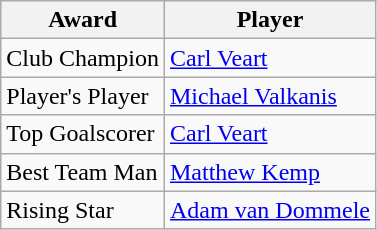<table class="wikitable">
<tr>
<th>Award</th>
<th>Player</th>
</tr>
<tr>
<td>Club Champion</td>
<td> <a href='#'>Carl Veart</a></td>
</tr>
<tr>
<td>Player's Player</td>
<td> <a href='#'>Michael Valkanis</a></td>
</tr>
<tr>
<td>Top Goalscorer</td>
<td> <a href='#'>Carl Veart</a></td>
</tr>
<tr>
<td>Best Team Man</td>
<td> <a href='#'>Matthew Kemp</a></td>
</tr>
<tr>
<td>Rising Star</td>
<td> <a href='#'>Adam van Dommele</a></td>
</tr>
</table>
